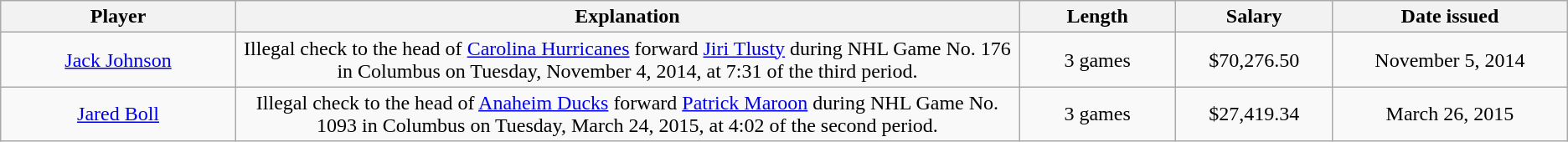<table class="wikitable" style="text-align:center;">
<tr>
<th style="width:15%;">Player</th>
<th style="width:50%;">Explanation</th>
<th style="width:10%;">Length</th>
<th style="width:10%;">Salary</th>
<th style="width:15%;">Date issued</th>
</tr>
<tr>
<td><a href='#'>Jack Johnson</a></td>
<td>Illegal check to the head of <a href='#'>Carolina Hurricanes</a> forward <a href='#'>Jiri Tlusty</a> during NHL Game No. 176 in Columbus on Tuesday, November 4, 2014, at 7:31 of the third period.</td>
<td>3 games</td>
<td>$70,276.50</td>
<td>November 5, 2014</td>
</tr>
<tr>
<td><a href='#'>Jared Boll</a></td>
<td>Illegal check to the head of <a href='#'>Anaheim Ducks</a> forward <a href='#'>Patrick Maroon</a> during NHL Game No. 1093 in Columbus on Tuesday, March 24, 2015, at 4:02 of the second period.</td>
<td>3 games</td>
<td>$27,419.34</td>
<td>March 26, 2015</td>
</tr>
</table>
